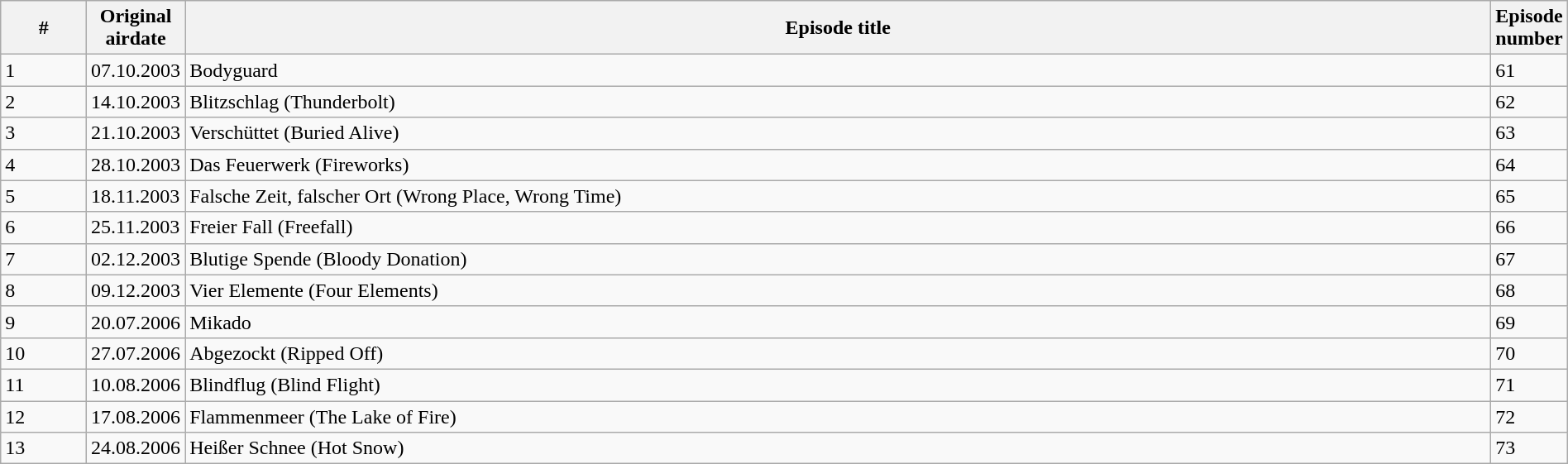<table class="wikitable"  width="100%">
<tr>
<th>#</th>
<th width="10px">Original airdate</th>
<th>Episode title</th>
<th width="10px">Episode number</th>
</tr>
<tr>
<td>1</td>
<td>07.10.2003</td>
<td>Bodyguard</td>
<td>61</td>
</tr>
<tr>
<td>2</td>
<td>14.10.2003</td>
<td>Blitzschlag (Thunderbolt)</td>
<td>62</td>
</tr>
<tr>
<td>3</td>
<td>21.10.2003</td>
<td>Verschüttet (Buried Alive)</td>
<td>63</td>
</tr>
<tr>
<td>4</td>
<td>28.10.2003</td>
<td>Das Feuerwerk (Fireworks)</td>
<td>64</td>
</tr>
<tr>
<td>5</td>
<td>18.11.2003</td>
<td>Falsche Zeit, falscher Ort (Wrong Place, Wrong Time)</td>
<td>65</td>
</tr>
<tr>
<td>6</td>
<td>25.11.2003</td>
<td>Freier Fall (Freefall)</td>
<td>66</td>
</tr>
<tr>
<td>7</td>
<td>02.12.2003</td>
<td>Blutige Spende (Bloody Donation)</td>
<td>67</td>
</tr>
<tr>
<td>8</td>
<td>09.12.2003</td>
<td>Vier Elemente (Four Elements)</td>
<td>68</td>
</tr>
<tr>
<td>9</td>
<td>20.07.2006</td>
<td>Mikado</td>
<td>69</td>
</tr>
<tr>
<td>10</td>
<td>27.07.2006</td>
<td>Abgezockt (Ripped Off)</td>
<td>70</td>
</tr>
<tr>
<td>11</td>
<td>10.08.2006</td>
<td>Blindflug (Blind Flight)</td>
<td>71</td>
</tr>
<tr>
<td>12</td>
<td>17.08.2006</td>
<td>Flammenmeer (The Lake of Fire)</td>
<td>72</td>
</tr>
<tr>
<td>13</td>
<td>24.08.2006</td>
<td>Heißer Schnee (Hot Snow)</td>
<td>73</td>
</tr>
</table>
